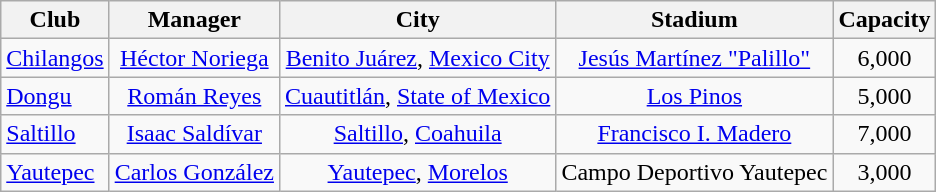<table class="wikitable sortable" style="text-align: center;">
<tr>
<th>Club</th>
<th>Manager</th>
<th>City</th>
<th>Stadium</th>
<th>Capacity</th>
</tr>
<tr>
<td align="left"><a href='#'>Chilangos</a></td>
<td> <a href='#'>Héctor Noriega</a></td>
<td><a href='#'>Benito Juárez</a>, <a href='#'>Mexico City</a></td>
<td><a href='#'>Jesús Martínez "Palillo"</a></td>
<td>6,000</td>
</tr>
<tr>
<td align="left"><a href='#'>Dongu</a></td>
<td> <a href='#'>Román Reyes</a></td>
<td><a href='#'>Cuautitlán</a>, <a href='#'>State of Mexico</a></td>
<td><a href='#'>Los Pinos</a></td>
<td>5,000</td>
</tr>
<tr>
<td align="left"><a href='#'>Saltillo</a></td>
<td> <a href='#'>Isaac Saldívar</a></td>
<td><a href='#'>Saltillo</a>, <a href='#'>Coahuila</a></td>
<td><a href='#'>Francisco I. Madero</a></td>
<td>7,000</td>
</tr>
<tr>
<td align="left"><a href='#'>Yautepec</a></td>
<td> <a href='#'>Carlos González</a></td>
<td><a href='#'>Yautepec</a>, <a href='#'>Morelos</a></td>
<td>Campo Deportivo Yautepec</td>
<td>3,000</td>
</tr>
</table>
